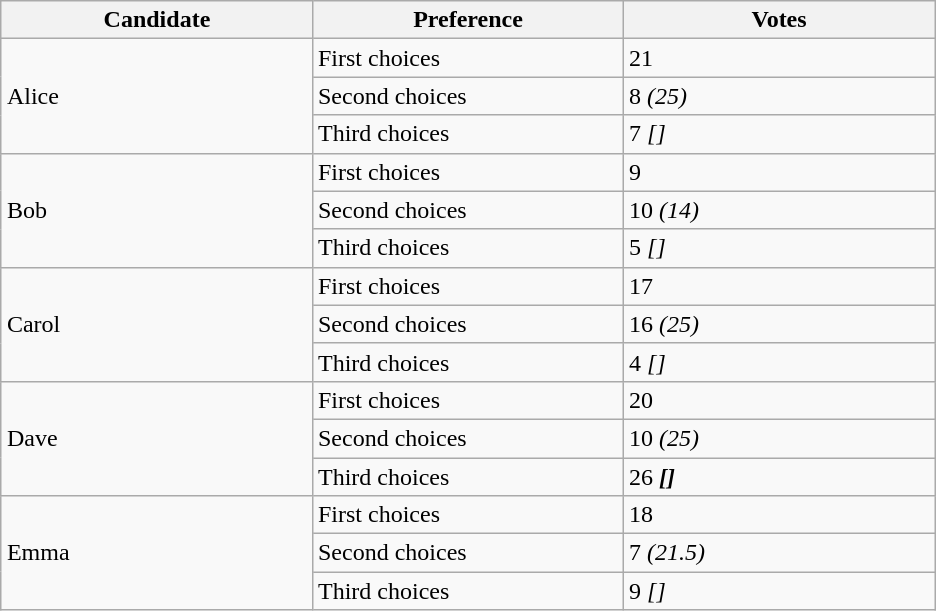<table class="wikitable" style="margin:1em auto;">
<tr>
<th width="200">Candidate</th>
<th width="200">Preference</th>
<th width="200">Votes</th>
</tr>
<tr>
<td rowspan=3>Alice</td>
<td>First choices</td>
<td>21</td>
</tr>
<tr>
<td>Second choices</td>
<td>8 <em>(25)</em></td>
</tr>
<tr>
<td>Third choices</td>
<td>7 <em>[]</em></td>
</tr>
<tr>
<td rowspan=3>Bob</td>
<td>First choices</td>
<td>9</td>
</tr>
<tr>
<td>Second choices</td>
<td>10 <em>(14)</em></td>
</tr>
<tr>
<td>Third choices</td>
<td>5 <em>[]</em></td>
</tr>
<tr>
<td rowspan=3>Carol</td>
<td>First choices</td>
<td>17</td>
</tr>
<tr>
<td>Second choices</td>
<td>16 <em>(25)</em></td>
</tr>
<tr>
<td>Third choices</td>
<td>4 <em>[]</em></td>
</tr>
<tr>
<td rowspan=3>Dave</td>
<td>First choices</td>
<td>20</td>
</tr>
<tr>
<td>Second choices</td>
<td>10 <em>(25)</em></td>
</tr>
<tr>
<td>Third choices</td>
<td>26 <strong><em>[]</em></strong></td>
</tr>
<tr>
<td rowspan=3>Emma</td>
<td>First choices</td>
<td>18</td>
</tr>
<tr>
<td>Second choices</td>
<td>7 <em>(21.5)</em></td>
</tr>
<tr>
<td>Third choices</td>
<td>9 <em>[]</em></td>
</tr>
</table>
